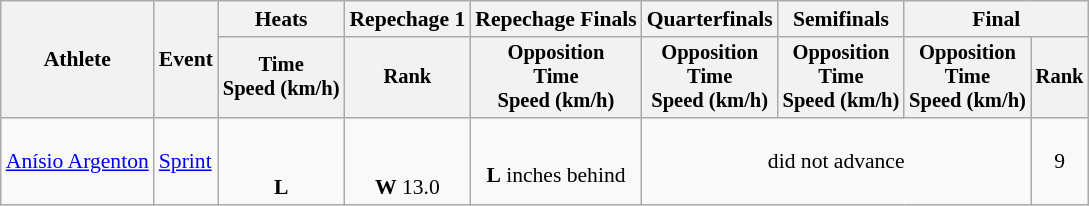<table class="wikitable" style="font-size:90%">
<tr>
<th rowspan="2">Athlete</th>
<th rowspan="2">Event</th>
<th>Heats</th>
<th>Repechage 1</th>
<th>Repechage Finals</th>
<th>Quarterfinals</th>
<th>Semifinals</th>
<th colspan=2>Final</th>
</tr>
<tr style="font-size:95%">
<th>Time<br>Speed (km/h)</th>
<th>Rank</th>
<th>Opposition<br>Time<br>Speed (km/h)</th>
<th>Opposition<br>Time<br>Speed (km/h)</th>
<th>Opposition<br>Time<br>Speed (km/h)</th>
<th>Opposition<br>Time<br>Speed (km/h)</th>
<th>Rank</th>
</tr>
<tr align=center>
<td align=left><a href='#'>Anísio Argenton</a></td>
<td align=left><a href='#'>Sprint</a></td>
<td><br><br><strong>L</strong></td>
<td><br><br><strong>W</strong> 13.0</td>
<td><br><strong>L</strong> inches behind</td>
<td colspan=3>did not advance</td>
<td>9</td>
</tr>
</table>
